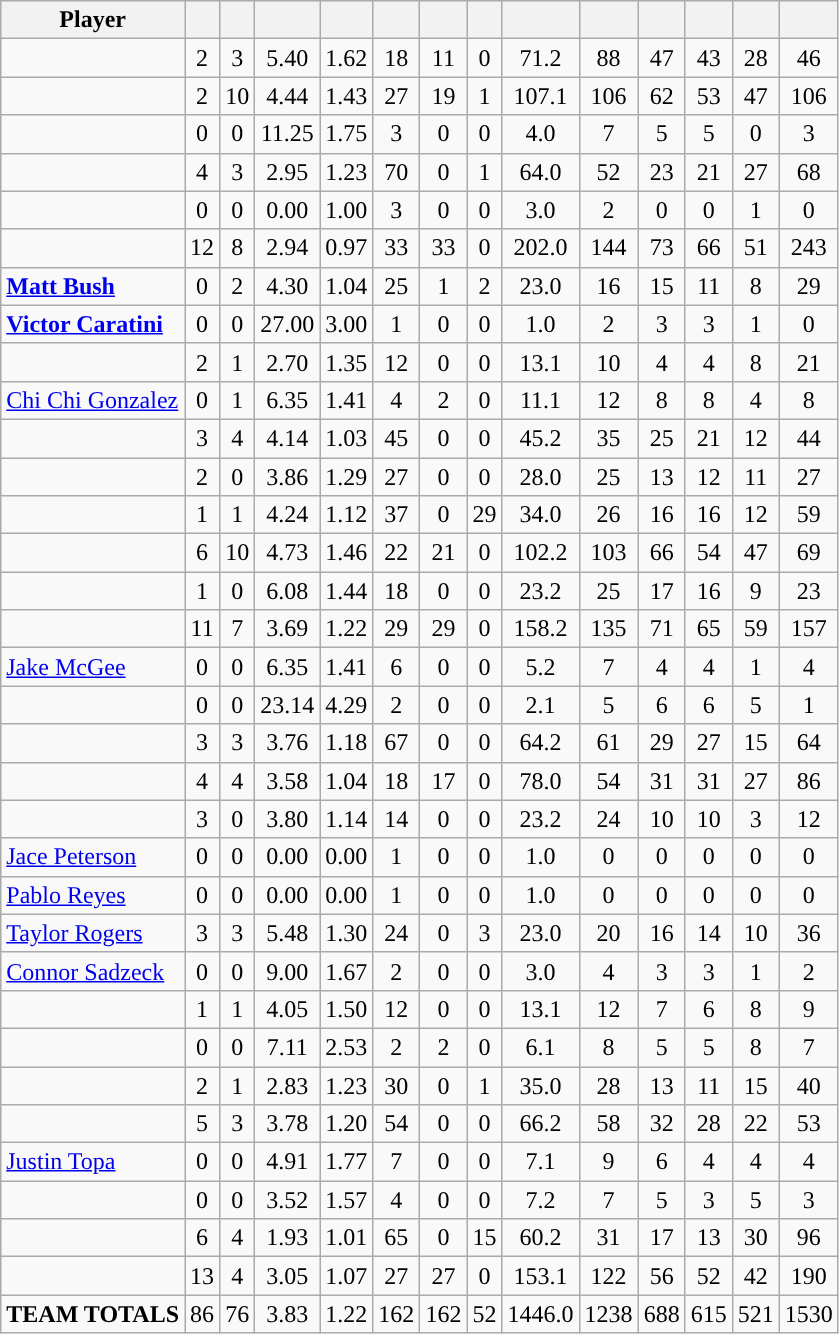<table class="wikitable sortable" style="text-align:center;">
<tr>
<th>Player</th>
<th></th>
<th></th>
<th></th>
<th></th>
<th></th>
<th></th>
<th></th>
<th></th>
<th></th>
<th></th>
<th></th>
<th></th>
<th></th>
</tr>
<tr>
<td align=left><strong></strong></td>
<td>2</td>
<td>3</td>
<td>5.40</td>
<td>1.62</td>
<td>18</td>
<td>11</td>
<td>0</td>
<td>71.2</td>
<td>88</td>
<td>47</td>
<td>43</td>
<td>28</td>
<td>46</td>
</tr>
<tr>
<td align=left><strong></strong></td>
<td>2</td>
<td>10</td>
<td>4.44</td>
<td>1.43</td>
<td>27</td>
<td>19</td>
<td>1</td>
<td>107.1</td>
<td>106</td>
<td>62</td>
<td>53</td>
<td>47</td>
<td>106</td>
</tr>
<tr>
<td align=left><strong></strong></td>
<td>0</td>
<td>0</td>
<td>11.25</td>
<td>1.75</td>
<td>3</td>
<td>0</td>
<td>0</td>
<td>4.0</td>
<td>7</td>
<td>5</td>
<td>5</td>
<td>0</td>
<td>3</td>
</tr>
<tr>
<td align=left><strong></strong></td>
<td>4</td>
<td>3</td>
<td>2.95</td>
<td>1.23</td>
<td>70</td>
<td>0</td>
<td>1</td>
<td>64.0</td>
<td>52</td>
<td>23</td>
<td>21</td>
<td>27</td>
<td>68</td>
</tr>
<tr>
<td align=left></td>
<td>0</td>
<td>0</td>
<td>0.00</td>
<td>1.00</td>
<td>3</td>
<td>0</td>
<td>0</td>
<td>3.0</td>
<td>2</td>
<td>0</td>
<td>0</td>
<td>1</td>
<td>0</td>
</tr>
<tr>
<td align=left><strong></strong></td>
<td>12</td>
<td>8</td>
<td>2.94</td>
<td>0.97</td>
<td>33</td>
<td>33</td>
<td>0</td>
<td>202.0</td>
<td>144</td>
<td>73</td>
<td>66</td>
<td>51</td>
<td>243</td>
</tr>
<tr>
<td align=left><strong><a href='#'>Matt Bush</a></strong></td>
<td>0</td>
<td>2</td>
<td>4.30</td>
<td>1.04</td>
<td>25</td>
<td>1</td>
<td>2</td>
<td>23.0</td>
<td>16</td>
<td>15</td>
<td>11</td>
<td>8</td>
<td>29</td>
</tr>
<tr>
<td align=left><strong><a href='#'>Victor Caratini</a></strong></td>
<td>0</td>
<td>0</td>
<td>27.00</td>
<td>3.00</td>
<td>1</td>
<td>0</td>
<td>0</td>
<td>1.0</td>
<td>2</td>
<td>3</td>
<td>3</td>
<td>1</td>
<td>0</td>
</tr>
<tr>
<td align=left></td>
<td>2</td>
<td>1</td>
<td>2.70</td>
<td>1.35</td>
<td>12</td>
<td>0</td>
<td>0</td>
<td>13.1</td>
<td>10</td>
<td>4</td>
<td>4</td>
<td>8</td>
<td>21</td>
</tr>
<tr>
<td align=left><a href='#'>Chi Chi Gonzalez</a></td>
<td>0</td>
<td>1</td>
<td>6.35</td>
<td>1.41</td>
<td>4</td>
<td>2</td>
<td>0</td>
<td>11.1</td>
<td>12</td>
<td>8</td>
<td>8</td>
<td>4</td>
<td>8</td>
</tr>
<tr>
<td align=left><strong></strong></td>
<td>3</td>
<td>4</td>
<td>4.14</td>
<td>1.03</td>
<td>45</td>
<td>0</td>
<td>0</td>
<td>45.2</td>
<td>35</td>
<td>25</td>
<td>21</td>
<td>12</td>
<td>44</td>
</tr>
<tr>
<td align=left></td>
<td>2</td>
<td>0</td>
<td>3.86</td>
<td>1.29</td>
<td>27</td>
<td>0</td>
<td>0</td>
<td>28.0</td>
<td>25</td>
<td>13</td>
<td>12</td>
<td>11</td>
<td>27</td>
</tr>
<tr>
<td align=left><strong></strong></td>
<td>1</td>
<td>1</td>
<td>4.24</td>
<td>1.12</td>
<td>37</td>
<td>0</td>
<td>29</td>
<td>34.0</td>
<td>26</td>
<td>16</td>
<td>16</td>
<td>12</td>
<td>59</td>
</tr>
<tr>
<td align=left><strong></strong></td>
<td>6</td>
<td>10</td>
<td>4.73</td>
<td>1.46</td>
<td>22</td>
<td>21</td>
<td>0</td>
<td>102.2</td>
<td>103</td>
<td>66</td>
<td>54</td>
<td>47</td>
<td>69</td>
</tr>
<tr>
<td align=left><strong></strong></td>
<td>1</td>
<td>0</td>
<td>6.08</td>
<td>1.44</td>
<td>18</td>
<td>0</td>
<td>0</td>
<td>23.2</td>
<td>25</td>
<td>17</td>
<td>16</td>
<td>9</td>
<td>23</td>
</tr>
<tr>
<td align=left><strong></strong></td>
<td>11</td>
<td>7</td>
<td>3.69</td>
<td>1.22</td>
<td>29</td>
<td>29</td>
<td>0</td>
<td>158.2</td>
<td>135</td>
<td>71</td>
<td>65</td>
<td>59</td>
<td>157</td>
</tr>
<tr>
<td align=left><a href='#'>Jake McGee</a></td>
<td>0</td>
<td>0</td>
<td>6.35</td>
<td>1.41</td>
<td>6</td>
<td>0</td>
<td>0</td>
<td>5.2</td>
<td>7</td>
<td>4</td>
<td>4</td>
<td>1</td>
<td>4</td>
</tr>
<tr>
<td align=left></td>
<td>0</td>
<td>0</td>
<td>23.14</td>
<td>4.29</td>
<td>2</td>
<td>0</td>
<td>0</td>
<td>2.1</td>
<td>5</td>
<td>6</td>
<td>6</td>
<td>5</td>
<td>1</td>
</tr>
<tr>
<td align=left><strong></strong></td>
<td>3</td>
<td>3</td>
<td>3.76</td>
<td>1.18</td>
<td>67</td>
<td>0</td>
<td>0</td>
<td>64.2</td>
<td>61</td>
<td>29</td>
<td>27</td>
<td>15</td>
<td>64</td>
</tr>
<tr>
<td align=left></td>
<td>4</td>
<td>4</td>
<td>3.58</td>
<td>1.04</td>
<td>18</td>
<td>17</td>
<td>0</td>
<td>78.0</td>
<td>54</td>
<td>31</td>
<td>31</td>
<td>27</td>
<td>86</td>
</tr>
<tr>
<td align=left></td>
<td>3</td>
<td>0</td>
<td>3.80</td>
<td>1.14</td>
<td>14</td>
<td>0</td>
<td>0</td>
<td>23.2</td>
<td>24</td>
<td>10</td>
<td>10</td>
<td>3</td>
<td>12</td>
</tr>
<tr>
<td align=left><a href='#'>Jace Peterson</a></td>
<td>0</td>
<td>0</td>
<td>0.00</td>
<td>0.00</td>
<td>1</td>
<td>0</td>
<td>0</td>
<td>1.0</td>
<td>0</td>
<td>0</td>
<td>0</td>
<td>0</td>
<td>0</td>
</tr>
<tr>
<td align=left><a href='#'>Pablo Reyes</a></td>
<td>0</td>
<td>0</td>
<td>0.00</td>
<td>0.00</td>
<td>1</td>
<td>0</td>
<td>0</td>
<td>1.0</td>
<td>0</td>
<td>0</td>
<td>0</td>
<td>0</td>
<td>0</td>
</tr>
<tr>
<td align=left><a href='#'>Taylor Rogers</a></td>
<td>3</td>
<td>3</td>
<td>5.48</td>
<td>1.30</td>
<td>24</td>
<td>0</td>
<td>3</td>
<td>23.0</td>
<td>20</td>
<td>16</td>
<td>14</td>
<td>10</td>
<td>36</td>
</tr>
<tr>
<td align=left><a href='#'>Connor Sadzeck</a></td>
<td>0</td>
<td>0</td>
<td>9.00</td>
<td>1.67</td>
<td>2</td>
<td>0</td>
<td>0</td>
<td>3.0</td>
<td>4</td>
<td>3</td>
<td>3</td>
<td>1</td>
<td>2</td>
</tr>
<tr>
<td align=left><strong></strong></td>
<td>1</td>
<td>1</td>
<td>4.05</td>
<td>1.50</td>
<td>12</td>
<td>0</td>
<td>0</td>
<td>13.1</td>
<td>12</td>
<td>7</td>
<td>6</td>
<td>8</td>
<td>9</td>
</tr>
<tr>
<td align=left></td>
<td>0</td>
<td>0</td>
<td>7.11</td>
<td>2.53</td>
<td>2</td>
<td>2</td>
<td>0</td>
<td>6.1</td>
<td>8</td>
<td>5</td>
<td>5</td>
<td>8</td>
<td>7</td>
</tr>
<tr>
<td align=left></td>
<td>2</td>
<td>1</td>
<td>2.83</td>
<td>1.23</td>
<td>30</td>
<td>0</td>
<td>1</td>
<td>35.0</td>
<td>28</td>
<td>13</td>
<td>11</td>
<td>15</td>
<td>40</td>
</tr>
<tr>
<td align=left><strong></strong></td>
<td>5</td>
<td>3</td>
<td>3.78</td>
<td>1.20</td>
<td>54</td>
<td>0</td>
<td>0</td>
<td>66.2</td>
<td>58</td>
<td>32</td>
<td>28</td>
<td>22</td>
<td>53</td>
</tr>
<tr>
<td align=left><a href='#'>Justin Topa</a></td>
<td>0</td>
<td>0</td>
<td>4.91</td>
<td>1.77</td>
<td>7</td>
<td>0</td>
<td>0</td>
<td>7.1</td>
<td>9</td>
<td>6</td>
<td>4</td>
<td>4</td>
<td>4</td>
</tr>
<tr>
<td align=left></td>
<td>0</td>
<td>0</td>
<td>3.52</td>
<td>1.57</td>
<td>4</td>
<td>0</td>
<td>0</td>
<td>7.2</td>
<td>7</td>
<td>5</td>
<td>3</td>
<td>5</td>
<td>3</td>
</tr>
<tr>
<td align=left><strong></strong></td>
<td>6</td>
<td>4</td>
<td>1.93</td>
<td>1.01</td>
<td>65</td>
<td>0</td>
<td>15</td>
<td>60.2</td>
<td>31</td>
<td>17</td>
<td>13</td>
<td>30</td>
<td>96</td>
</tr>
<tr>
<td align=left></td>
<td>13</td>
<td>4</td>
<td>3.05</td>
<td>1.07</td>
<td>27</td>
<td>27</td>
<td>0</td>
<td>153.1</td>
<td>122</td>
<td>56</td>
<td>52</td>
<td>42</td>
<td>190</td>
</tr>
<tr class="sortbottom">
<td align="left"><strong>TEAM TOTALS</strong></td>
<td>86</td>
<td>76</td>
<td>3.83</td>
<td>1.22</td>
<td>162</td>
<td>162</td>
<td>52</td>
<td>1446.0</td>
<td>1238</td>
<td>688</td>
<td>615</td>
<td>521</td>
<td>1530</td>
</tr>
</table>
